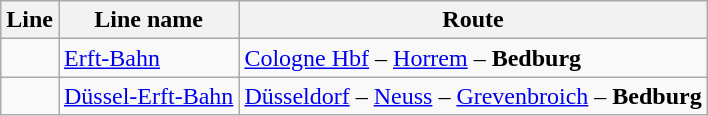<table class="wikitable">
<tr>
<th>Line</th>
<th>Line name</th>
<th>Route</th>
</tr>
<tr>
<td></td>
<td><a href='#'>Erft-Bahn</a></td>
<td><a href='#'>Cologne Hbf</a> – <a href='#'>Horrem</a> – <strong>Bedburg</strong></td>
</tr>
<tr>
<td></td>
<td><a href='#'>Düssel-Erft-Bahn</a></td>
<td><a href='#'>Düsseldorf</a> – <a href='#'>Neuss</a> – <a href='#'>Grevenbroich</a> – <strong>Bedburg</strong></td>
</tr>
</table>
